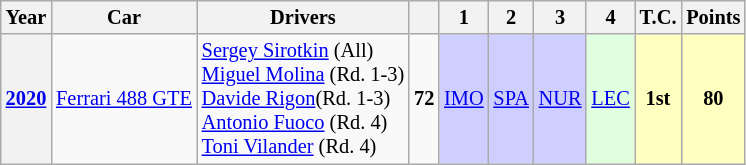<table class="wikitable" style="text-align:center; font-size:85%">
<tr>
<th>Year</th>
<th>Car</th>
<th>Drivers</th>
<th></th>
<th>1</th>
<th>2</th>
<th>3</th>
<th>4</th>
<th>T.C.</th>
<th>Points</th>
</tr>
<tr>
<th><a href='#'>2020</a></th>
<td><a href='#'>Ferrari 488 GTE</a></td>
<td align="left" style="border-left:0px"> <a href='#'>Sergey Sirotkin</a> (All)<br> <a href='#'>Miguel Molina</a> (Rd. 1-3)<br> <a href='#'>Davide Rigon</a>(Rd. 1-3)<br> <a href='#'>Antonio Fuoco</a> (Rd. 4)<br> <a href='#'>Toni Vilander</a> (Rd. 4)</td>
<td><strong>72</strong></td>
<td style="background:#CFCFFF;"><a href='#'>IMO</a><br></td>
<td style="background:#CFCFFF;"><a href='#'>SPA</a><br></td>
<td style="background:#CFCFFF;"><a href='#'>NUR</a><br></td>
<td style="background:#DFFFDF;"><a href='#'>LEC</a><br></td>
<th style="background:#FFFFBF">1st</th>
<th style="background:#FFFFBF">80</th>
</tr>
</table>
